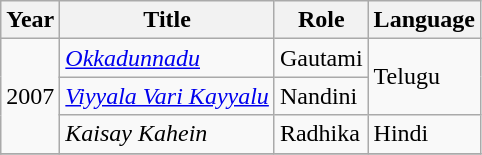<table class="wikitable sortable">
<tr>
<th>Year</th>
<th>Title</th>
<th>Role</th>
<th>Language</th>
</tr>
<tr>
<td rowspan="3">2007</td>
<td><em><a href='#'>Okkadunnadu</a></em></td>
<td>Gautami</td>
<td rowspan="2">Telugu</td>
</tr>
<tr>
<td><em><a href='#'>Viyyala Vari Kayyalu</a></em></td>
<td>Nandini</td>
</tr>
<tr>
<td><em>Kaisay Kahein</em></td>
<td>Radhika</td>
<td>Hindi</td>
</tr>
<tr Phir Kabhi>
</tr>
</table>
